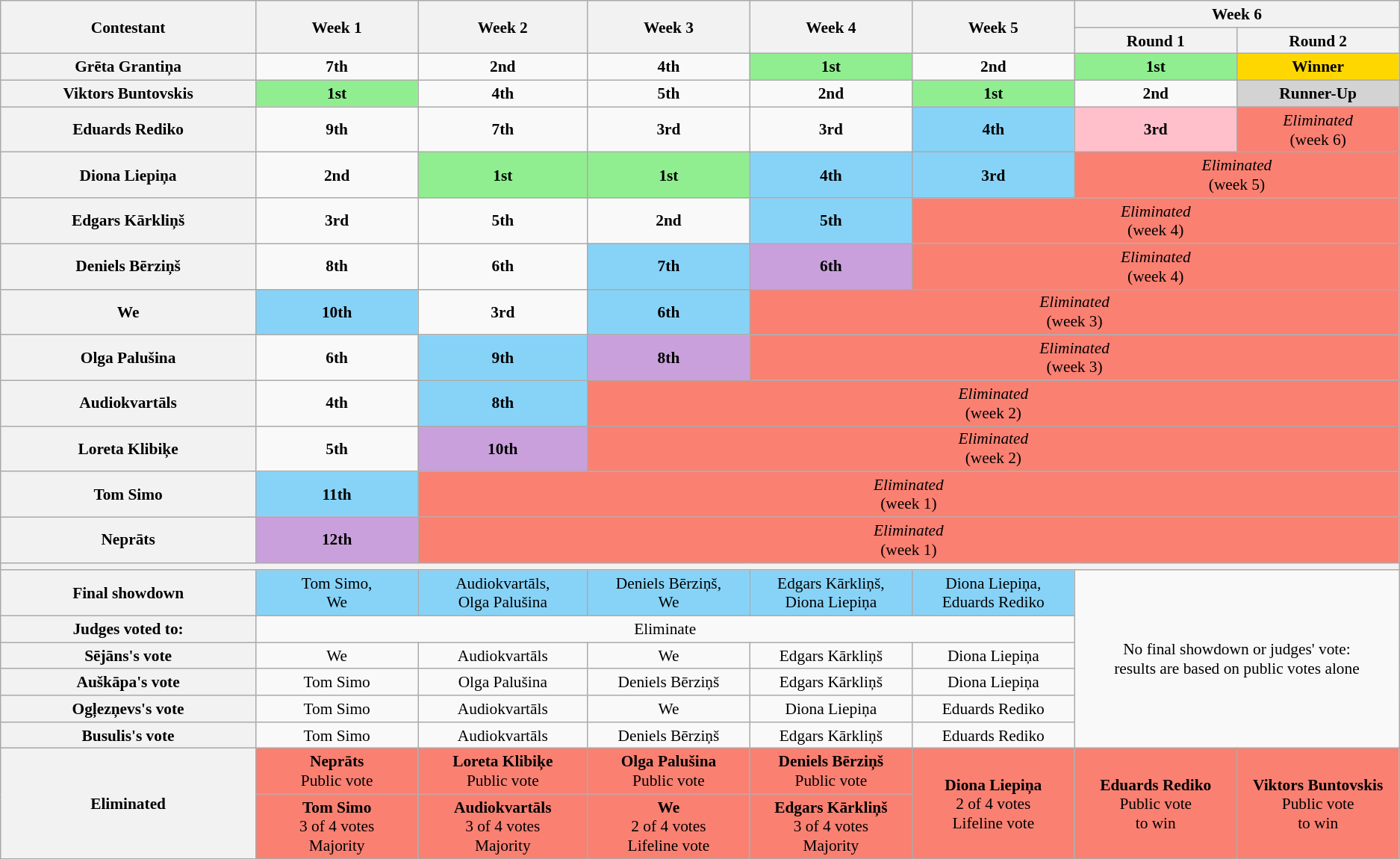<table class="wikitable" style="text-align:center; font-size:89%">
<tr>
<th style="width:11%" rowspan="2" scope="col">Contestant</th>
<th style="width:7%" rowspan="2" scope="col">Week 1</th>
<th style="width:7%" rowspan="2" scope="col">Week 2</th>
<th style="width:7%" rowspan="2" scope="col">Week 3</th>
<th style="width:7%" rowspan="2" scope="col">Week 4</th>
<th style="width:7%" rowspan="2" scope="col">Week 5</th>
<th colspan="2">Week 6</th>
</tr>
<tr>
<th style="width:7%">Round 1</th>
<th style="width:7%">Round 2</th>
</tr>
<tr>
<th scope="row">Grēta Grantiņa</th>
<td><strong>7th</strong></td>
<td><strong>2nd</strong></td>
<td><strong>4th</strong></td>
<td bgcolor="lightgreen"><strong>1st</strong></td>
<td><strong>2nd</strong></td>
<td bgcolor="lightgreen"><strong>1st</strong></td>
<td bgcolor="gold"><strong>Winner</strong></td>
</tr>
<tr>
<th scope="row">Viktors Buntovskis</th>
<td bgcolor="lightgreen"><strong>1st</strong></td>
<td><strong>4th</strong></td>
<td><strong>5th</strong></td>
<td><strong>2nd</strong></td>
<td bgcolor="lightgreen"><strong>1st</strong></td>
<td><strong>2nd</strong></td>
<td bgcolor="lightgrey"><strong>Runner-Up</strong></td>
</tr>
<tr>
<th scope="row">Eduards Rediko</th>
<td><strong>9th</strong></td>
<td><strong>7th</strong></td>
<td><strong>3rd</strong></td>
<td><strong>3rd</strong></td>
<td bgcolor="#87D3F8"><strong>4th</strong></td>
<td bgcolor="pink"><strong>3rd</strong></td>
<td bgcolor="salmon" colspan=1><em>Eliminated</em><br>(week 6)</td>
</tr>
<tr>
<th scope="row">Diona Liepiņa</th>
<td><strong>2nd</strong></td>
<td bgcolor="lightgreen"><strong>1st</strong></td>
<td bgcolor="lightgreen"><strong>1st</strong></td>
<td bgcolor="#87D3F8"><strong>4th</strong></td>
<td bgcolor="#87D3F8"><strong>3rd</strong></td>
<td bgcolor="salmon" colspan=2><em>Eliminated</em><br>(week 5)</td>
</tr>
<tr>
<th scope="row">Edgars Kārkliņš</th>
<td><strong>3rd</strong></td>
<td><strong>5th</strong></td>
<td><strong>2nd</strong></td>
<td bgcolor="#87D3F8"><strong>5th</strong></td>
<td bgcolor="salmon" colspan=3><em>Eliminated</em><br>(week 4)</td>
</tr>
<tr>
<th scope="row">Deniels Bērziņš</th>
<td><strong>8th</strong></td>
<td><strong>6th</strong></td>
<td bgcolor="#87D3F8"><strong>7th</strong></td>
<td bgcolor="#C9A0DC"><strong>6th</strong></td>
<td bgcolor="salmon" colspan=3><em>Eliminated</em><br>(week 4)</td>
</tr>
<tr>
<th scope="row">We</th>
<td bgcolor="#87D3F8"><strong>10th</strong></td>
<td><strong>3rd</strong></td>
<td bgcolor="#87D3F8"><strong>6th</strong></td>
<td bgcolor="salmon" colspan=4><em>Eliminated</em><br>(week 3)</td>
</tr>
<tr>
<th scope="row">Olga Palušina</th>
<td><strong>6th</strong></td>
<td bgcolor="#87D3F8"><strong>9th</strong></td>
<td bgcolor="#C9A0DC"><strong>8th</strong></td>
<td bgcolor="salmon" colspan=4><em>Eliminated</em><br>(week 3)</td>
</tr>
<tr>
<th scope="row">Audiokvartāls</th>
<td><strong>4th</strong></td>
<td bgcolor="#87D3F8"><strong>8th</strong></td>
<td bgcolor="salmon" colspan=5><em>Eliminated</em><br>(week 2)</td>
</tr>
<tr>
<th scope="row">Loreta Klibiķe</th>
<td><strong>5th</strong></td>
<td bgcolor="#C9A0DC"><strong>10th</strong></td>
<td bgcolor="salmon" colspan=5><em>Eliminated</em><br>(week 2)</td>
</tr>
<tr>
<th scope="row">Tom Simo</th>
<td bgcolor="#87D3F8"><strong>11th</strong></td>
<td bgcolor="salmon" colspan=6><em>Eliminated</em><br>(week 1)</td>
</tr>
<tr>
<th scope="row">Neprāts</th>
<td bgcolor="#C9A0DC"><strong>12th</strong></td>
<td bgcolor="salmon" colspan=6><em>Eliminated</em><br>(week 1)</td>
</tr>
<tr>
<th colspan="8"></th>
</tr>
<tr>
<th scope="row">Final showdown</th>
<td style="background:#87D3F8">Tom Simo,<br>We</td>
<td style="background:#87D3F8">Audiokvartāls,<br>Olga Palušina</td>
<td style="background:#87D3F8">Deniels Bērziņš,<br>We</td>
<td style="background:#87D3F8">Edgars Kārkliņš,<br>Diona Liepiņa</td>
<td style="background:#87D3F8">Diona Liepiņa,<br>Eduards Rediko</td>
<td rowspan="6" colspan="2">No final showdown or judges' vote:<br>results are based on public votes alone</td>
</tr>
<tr>
<th scope="row">Judges voted to:</th>
<td colspan="5">Eliminate</td>
</tr>
<tr>
<th scope="row">Sējāns's vote</th>
<td>We</td>
<td>Audiokvartāls</td>
<td>We</td>
<td>Edgars Kārkliņš</td>
<td>Diona Liepiņa</td>
</tr>
<tr>
<th scope="row">Auškāpa's vote</th>
<td>Tom Simo</td>
<td>Olga Palušina</td>
<td>Deniels Bērziņš</td>
<td>Edgars Kārkliņš</td>
<td>Diona Liepiņa</td>
</tr>
<tr>
<th scope="row">Ogļezņevs's vote</th>
<td>Tom Simo</td>
<td>Audiokvartāls</td>
<td>We</td>
<td>Diona Liepiņa</td>
<td>Eduards Rediko</td>
</tr>
<tr>
<th scope="row">Busulis's vote</th>
<td>Tom Simo</td>
<td>Audiokvartāls</td>
<td>Deniels Bērziņš</td>
<td>Edgars Kārkliņš</td>
<td>Eduards Rediko</td>
</tr>
<tr>
<th rowspan="2" scope="row">Eliminated</th>
<td style="background:#FA8072"><strong>Neprāts</strong><br>Public vote</td>
<td style="background:#FA8072"><strong>Loreta Klibiķe</strong><br>Public vote</td>
<td style="background:#FA8072"><strong>Olga Palušina</strong><br>Public vote</td>
<td style="background:#FA8072"><strong>Deniels Bērziņš</strong><br>Public vote</td>
<td style="background:#FA8072" rowspan=2><strong>Diona Liepiņa</strong><br>2 of 4 votes<br>Lifeline vote</td>
<td style="background:#FA8072" rowspan=2><strong>Eduards Rediko</strong><br>Public vote<br>to win</td>
<td style="background:#FA8072; width:5%" rowspan=2><strong>Viktors Buntovskis</strong><br>Public vote<br>to win</td>
</tr>
<tr>
<td style="background:#FA8072" rowspan=2><strong>Tom Simo</strong><br>3 of 4 votes<br>Majority</td>
<td style="background:#FA8072" rowspan=2><strong>Audiokvartāls</strong><br>3 of 4 votes<br>Majority</td>
<td style="background:#FA8072" rowspan=2><strong>We</strong><br>2 of 4 votes<br>Lifeline vote</td>
<td style="background:#FA8072" rowspan=2><strong>Edgars Kārkliņš</strong><br>3 of 4 votes<br>Majority</td>
</tr>
</table>
